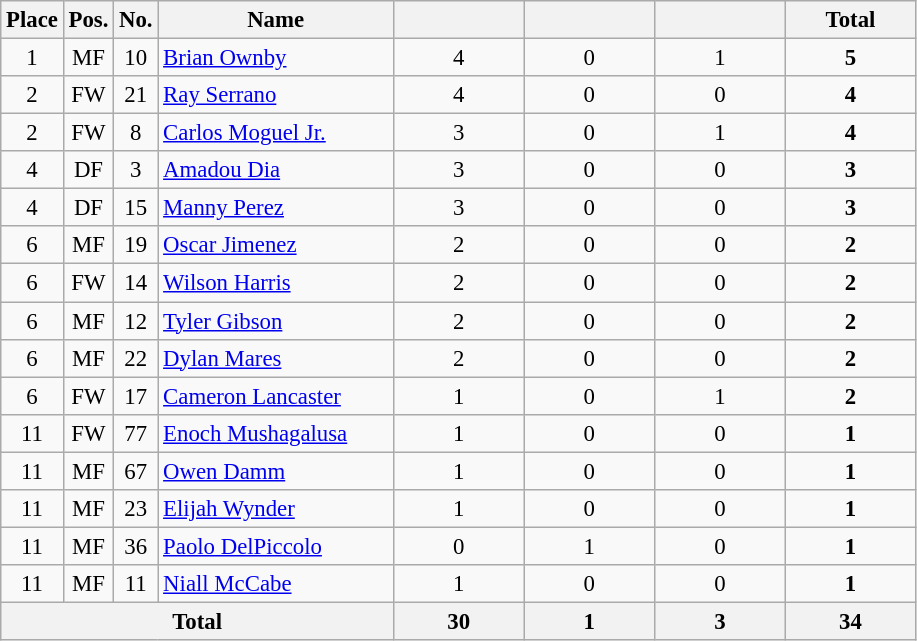<table class="wikitable sortable" style="font-size: 95%; text-align: center;">
<tr>
<th width=20>Place</th>
<th width=20>Pos.</th>
<th width=20>No.</th>
<th width=150>Name</th>
<th width=80></th>
<th width=80></th>
<th width=80></th>
<th width=80><strong>Total</strong></th>
</tr>
<tr>
<td>1</td>
<td>MF</td>
<td>10</td>
<td align="left"> <a href='#'>Brian Ownby</a></td>
<td>4</td>
<td>0</td>
<td>1</td>
<td><strong>5</strong></td>
</tr>
<tr>
<td>2</td>
<td>FW</td>
<td>21</td>
<td align="left"> <a href='#'>Ray Serrano</a></td>
<td>4</td>
<td>0</td>
<td>0</td>
<td><strong>4</strong></td>
</tr>
<tr>
<td>2</td>
<td>FW</td>
<td>8</td>
<td align="left"> <a href='#'>Carlos Moguel Jr.</a></td>
<td>3</td>
<td>0</td>
<td>1</td>
<td><strong>4</strong></td>
</tr>
<tr>
<td>4</td>
<td>DF</td>
<td>3</td>
<td align="left"> <a href='#'>Amadou Dia</a></td>
<td>3</td>
<td>0</td>
<td>0</td>
<td><strong>3</strong></td>
</tr>
<tr>
<td>4</td>
<td>DF</td>
<td>15</td>
<td align="left"> <a href='#'>Manny Perez</a></td>
<td>3</td>
<td>0</td>
<td>0</td>
<td><strong>3</strong></td>
</tr>
<tr>
<td>6</td>
<td>MF</td>
<td>19</td>
<td align="left"> <a href='#'>Oscar Jimenez</a></td>
<td>2</td>
<td>0</td>
<td>0</td>
<td><strong>2</strong></td>
</tr>
<tr>
<td>6</td>
<td>FW</td>
<td>14</td>
<td align="left"> <a href='#'>Wilson Harris</a></td>
<td>2</td>
<td>0</td>
<td>0</td>
<td><strong>2</strong></td>
</tr>
<tr>
<td>6</td>
<td>MF</td>
<td>12</td>
<td align="left"> <a href='#'>Tyler Gibson</a></td>
<td>2</td>
<td>0</td>
<td>0</td>
<td><strong>2</strong></td>
</tr>
<tr>
<td>6</td>
<td>MF</td>
<td>22</td>
<td align="left"> <a href='#'>Dylan Mares</a></td>
<td>2</td>
<td>0</td>
<td>0</td>
<td><strong>2</strong></td>
</tr>
<tr>
<td>6</td>
<td>FW</td>
<td>17</td>
<td align="left"> <a href='#'>Cameron Lancaster</a></td>
<td>1</td>
<td>0</td>
<td>1</td>
<td><strong>2</strong></td>
</tr>
<tr>
<td>11</td>
<td>FW</td>
<td>77</td>
<td align="left"> <a href='#'>Enoch Mushagalusa</a></td>
<td>1</td>
<td>0</td>
<td>0</td>
<td><strong>1</strong></td>
</tr>
<tr>
<td>11</td>
<td>MF</td>
<td>67</td>
<td align="left"> <a href='#'>Owen Damm</a></td>
<td>1</td>
<td>0</td>
<td>0</td>
<td><strong>1</strong></td>
</tr>
<tr>
<td>11</td>
<td>MF</td>
<td>23</td>
<td align="left"> <a href='#'>Elijah Wynder</a></td>
<td>1</td>
<td>0</td>
<td>0</td>
<td><strong>1</strong></td>
</tr>
<tr>
<td>11</td>
<td>MF</td>
<td>36</td>
<td align="left"> <a href='#'>Paolo DelPiccolo</a></td>
<td>0</td>
<td>1</td>
<td>0</td>
<td><strong>1</strong></td>
</tr>
<tr>
<td>11</td>
<td>MF</td>
<td>11</td>
<td align="left"> <a href='#'>Niall McCabe</a></td>
<td>1</td>
<td>0</td>
<td>0</td>
<td><strong>1</strong></td>
</tr>
<tr>
<th colspan="4">Total</th>
<th>30</th>
<th>1</th>
<th>3</th>
<th>34</th>
</tr>
</table>
